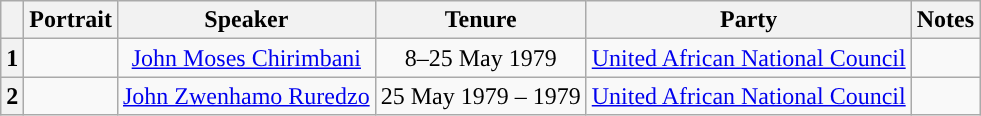<table class="wikitable" style="text-align: center;">
<tr>
<th></th>
<th>Portrait</th>
<th>Speaker</th>
<th>Tenure</th>
<th>Party</th>
<th>Notes</th>
</tr>
<tr>
<th style="background:">1</th>
<td></td>
<td><a href='#'>John Moses Chirimbani</a></td>
<td>8–25 May 1979</td>
<td><a href='#'>United African National Council</a></td>
<td></td>
</tr>
<tr>
<th style="background:">2</th>
<td></td>
<td><a href='#'>John Zwenhamo Ruredzo</a></td>
<td>25 May 1979 – 1979</td>
<td><a href='#'>United African National Council</a></td>
<td></td>
</tr>
</table>
